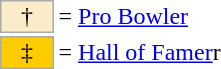<table style="margin: 0.75em 0 0 0.5em;">
<tr>
<td style="background-color:#faecc8; border:1px solid #aaaaaa; width:2em;" align=center>†</td>
<td>= <a href='#'>Pro Bowler</a></td>
</tr>
<tr>
<td style="background-color:#FFCC00; border:1px solid #aaaaaa; width:2em; text-align:center;">‡</td>
<td>= <a href='#'>Hall of Famer</a>r</td>
</tr>
</table>
